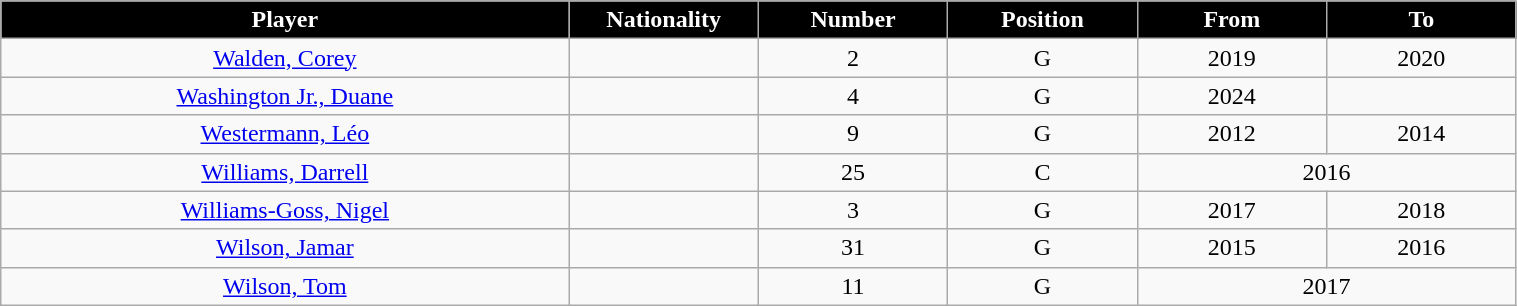<table class="wikitable" style="text-align:center" width="80%">
<tr>
<th style="background:black;color:white;" width="30%">Player</th>
<th style="background:black;color:white;" width="10%">Nationality</th>
<th style="background:black;color:white;" width="10%">Number</th>
<th style="background:black;color:white;" width="10%">Position</th>
<th style="background:black;color:white;" width="10%">From</th>
<th style="background:black;color:white;" width="10%">To</th>
</tr>
<tr>
<td><a href='#'>Walden, Corey</a></td>
<td></td>
<td>2</td>
<td>G</td>
<td>2019</td>
<td>2020</td>
</tr>
<tr>
<td><a href='#'>Washington Jr., Duane</a></td>
<td></td>
<td>4</td>
<td>G</td>
<td>2024</td>
<td></td>
</tr>
<tr>
<td><a href='#'>Westermann, Léo</a></td>
<td></td>
<td>9</td>
<td>G</td>
<td>2012</td>
<td>2014</td>
</tr>
<tr>
<td><a href='#'>Williams, Darrell</a></td>
<td></td>
<td>25</td>
<td>C</td>
<td colspan="2">2016</td>
</tr>
<tr>
<td><a href='#'>Williams-Goss, Nigel</a></td>
<td></td>
<td>3</td>
<td>G</td>
<td>2017</td>
<td>2018</td>
</tr>
<tr>
<td><a href='#'>Wilson, Jamar</a></td>
<td></td>
<td>31</td>
<td>G</td>
<td>2015</td>
<td>2016</td>
</tr>
<tr>
<td><a href='#'>Wilson, Tom</a></td>
<td></td>
<td>11</td>
<td>G</td>
<td colspan="2">2017</td>
</tr>
</table>
